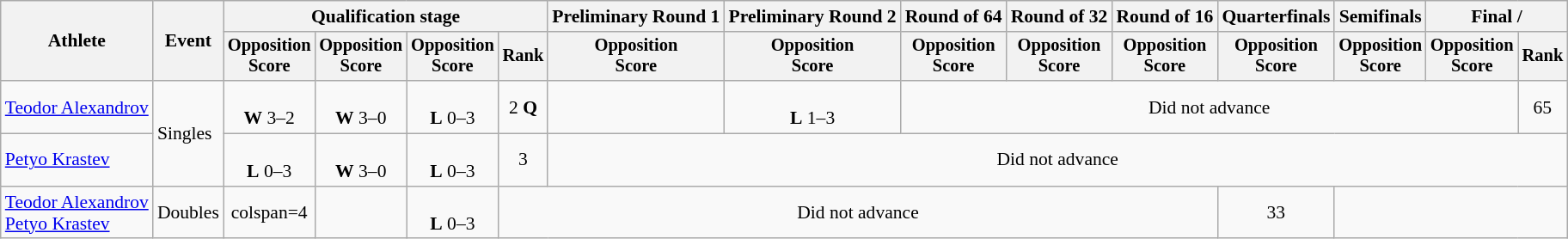<table class=wikitable style=font-size:90%;text-align:center>
<tr>
<th rowspan=2>Athlete</th>
<th rowspan=2>Event</th>
<th colspan=4>Qualification stage</th>
<th>Preliminary Round 1</th>
<th>Preliminary Round 2</th>
<th>Round of 64</th>
<th>Round of 32</th>
<th>Round of 16</th>
<th>Quarterfinals</th>
<th>Semifinals</th>
<th colspan=2>Final / </th>
</tr>
<tr style=font-size:95%>
<th>Opposition<br>Score</th>
<th>Opposition<br>Score</th>
<th>Opposition<br>Score</th>
<th>Rank</th>
<th>Opposition<br>Score</th>
<th>Opposition<br>Score</th>
<th>Opposition<br>Score</th>
<th>Opposition<br>Score</th>
<th>Opposition<br>Score</th>
<th>Opposition<br>Score</th>
<th>Opposition<br>Score</th>
<th>Opposition<br>Score</th>
<th>Rank</th>
</tr>
<tr>
<td align=left><a href='#'>Teodor Alexandrov</a></td>
<td align=left rowspan=2>Singles</td>
<td><br><strong>W</strong> 3–2</td>
<td><br><strong>W</strong> 3–0</td>
<td><br><strong>L</strong> 0–3</td>
<td>2 <strong>Q</strong></td>
<td></td>
<td><br><strong>L</strong> 1–3</td>
<td colspan=6>Did not advance</td>
<td>65</td>
</tr>
<tr>
<td align=left><a href='#'>Petyo Krastev</a></td>
<td><br><strong>L</strong> 0–3</td>
<td><br><strong>W</strong> 3–0</td>
<td><br><strong>L</strong> 0–3</td>
<td>3</td>
<td colspan=9>Did not advance</td>
</tr>
<tr>
<td align=left><a href='#'>Teodor Alexandrov</a><br><a href='#'>Petyo Krastev</a></td>
<td>Doubles</td>
<td>colspan=4</td>
<td></td>
<td><br><strong>L</strong> 0–3</td>
<td colspan=6>Did not advance</td>
<td>33</td>
</tr>
</table>
